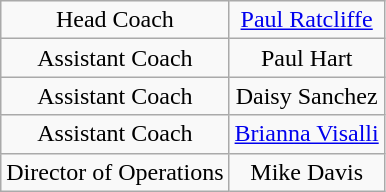<table class="wikitable" style="text-align: center;">
<tr>
<td>Head Coach</td>
<td><a href='#'>Paul Ratcliffe</a></td>
</tr>
<tr>
<td>Assistant Coach</td>
<td>Paul Hart</td>
</tr>
<tr>
<td>Assistant Coach</td>
<td>Daisy Sanchez</td>
</tr>
<tr>
<td>Assistant Coach</td>
<td><a href='#'>Brianna Visalli</a></td>
</tr>
<tr>
<td>Director of Operations</td>
<td>Mike Davis</td>
</tr>
</table>
